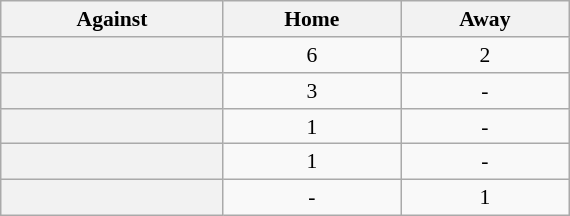<table class="wikitable sortable" style="float: right; margin-left:1em; width: 30%; font-size: 90%;">
<tr align=center>
<th>Against</th>
<th>Home</th>
<th>Away</th>
</tr>
<tr align=center>
<th></th>
<td>6</td>
<td>2</td>
</tr>
<tr align=center>
<th></th>
<td>3</td>
<td>-</td>
</tr>
<tr align=center>
<th></th>
<td>1</td>
<td>-</td>
</tr>
<tr align=center>
<th></th>
<td>1</td>
<td>-</td>
</tr>
<tr align=center>
<th></th>
<td>-</td>
<td>1</td>
</tr>
</table>
